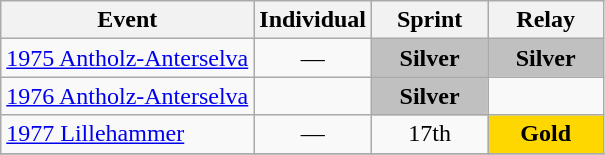<table class="wikitable" style="text-align: center;">
<tr ">
<th>Event</th>
<th style="width:70px;">Individual</th>
<th style="width:70px;">Sprint</th>
<th style="width:70px;">Relay</th>
</tr>
<tr>
<td align=left> <a href='#'>1975 Antholz-Anterselva</a></td>
<td>—</td>
<td style="background:silver;"><strong>Silver</strong></td>
<td style="background:silver;"><strong>Silver</strong></td>
</tr>
<tr>
<td align=left> <a href='#'>1976 Antholz-Anterselva</a></td>
<td></td>
<td style="background:silver;"><strong>Silver</strong></td>
<td></td>
</tr>
<tr>
<td align=left> <a href='#'>1977 Lillehammer</a></td>
<td>—</td>
<td>17th</td>
<td style="background:gold;"><strong>Gold</strong></td>
</tr>
<tr>
</tr>
</table>
